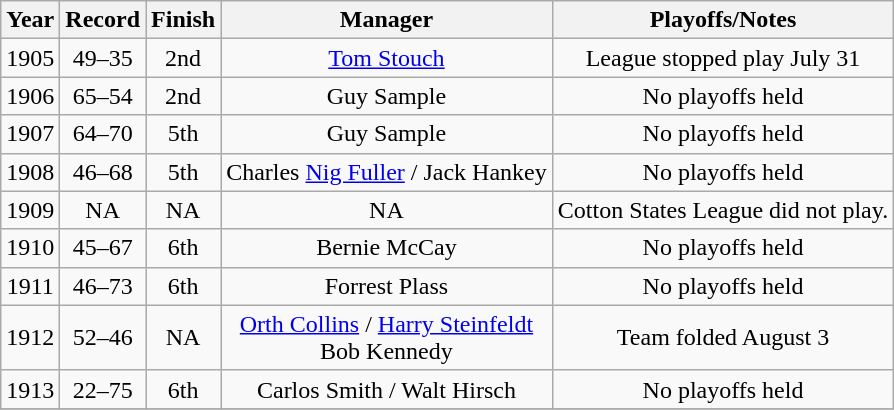<table class="wikitable" style="text-align:center">
<tr>
<th>Year</th>
<th>Record</th>
<th>Finish</th>
<th>Manager</th>
<th>Playoffs/Notes</th>
</tr>
<tr align=center>
<td>1905</td>
<td>49–35</td>
<td>2nd</td>
<td><a href='#'>Tom Stouch</a></td>
<td>League stopped play July 31</td>
</tr>
<tr align=center>
<td>1906</td>
<td>65–54</td>
<td>2nd</td>
<td>Guy Sample</td>
<td>No playoffs held</td>
</tr>
<tr align=center>
<td>1907</td>
<td>64–70</td>
<td>5th</td>
<td>Guy Sample</td>
<td>No playoffs held</td>
</tr>
<tr align=center>
<td>1908</td>
<td>46–68</td>
<td>5th</td>
<td>Charles <a href='#'>Nig Fuller</a> / Jack Hankey</td>
<td>No playoffs held</td>
</tr>
<tr align=center>
<td>1909</td>
<td>NA</td>
<td>NA</td>
<td>NA</td>
<td>Cotton States League did not play.</td>
</tr>
<tr align=center>
<td>1910</td>
<td>45–67</td>
<td>6th</td>
<td>Bernie McCay</td>
<td>No playoffs held</td>
</tr>
<tr align=center>
<td>1911</td>
<td>46–73</td>
<td>6th</td>
<td>Forrest Plass</td>
<td>No playoffs held</td>
</tr>
<tr align=center>
<td>1912</td>
<td>52–46</td>
<td>NA</td>
<td><a href='#'>Orth Collins</a> / <a href='#'>Harry Steinfeldt</a> <br> Bob Kennedy</td>
<td>Team folded August 3</td>
</tr>
<tr align=center>
<td>1913</td>
<td>22–75</td>
<td>6th</td>
<td>Carlos Smith / Walt Hirsch</td>
<td>No playoffs held</td>
</tr>
<tr align=center>
</tr>
</table>
